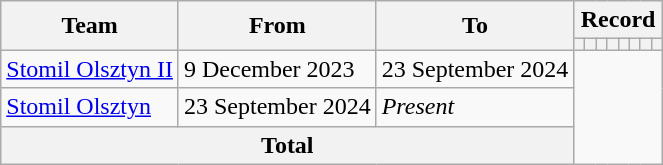<table class="wikitable" style="text-align: center;">
<tr>
<th rowspan="2">Team</th>
<th rowspan="2">From</th>
<th rowspan="2">To</th>
<th colspan="8">Record</th>
</tr>
<tr>
<th></th>
<th></th>
<th></th>
<th></th>
<th></th>
<th></th>
<th></th>
<th></th>
</tr>
<tr>
<td align=left><a href='#'>Stomil Olsztyn II</a></td>
<td align=left>9 December 2023</td>
<td align=left>23 September 2024<br></td>
</tr>
<tr>
<td align=left><a href='#'>Stomil Olsztyn</a></td>
<td align=left>23 September 2024</td>
<td align=left><em>Present</em><br></td>
</tr>
<tr>
<th colspan="3">Total<br></th>
</tr>
</table>
